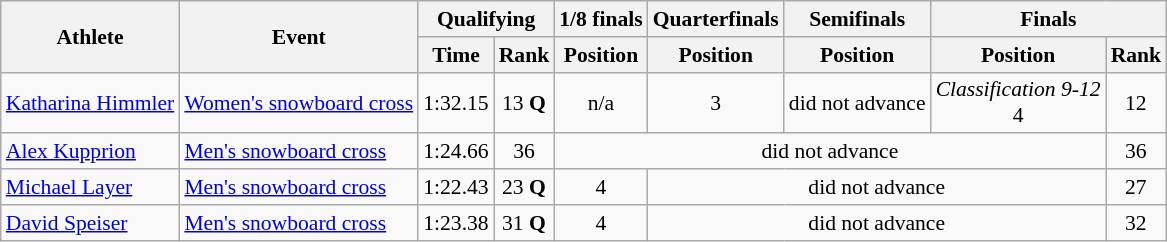<table class="wikitable" style="font-size:90%">
<tr>
<th rowspan="2">Athlete</th>
<th rowspan="2">Event</th>
<th colspan="2">Qualifying</th>
<th>1/8 finals</th>
<th>Quarterfinals</th>
<th>Semifinals</th>
<th colspan=2>Finals</th>
</tr>
<tr>
<th>Time</th>
<th>Rank</th>
<th>Position</th>
<th>Position</th>
<th>Position</th>
<th>Position</th>
<th>Rank</th>
</tr>
<tr>
<td><a href='#'>Katharina Himmler</a></td>
<td><a href='#'>Women's snowboard cross</a></td>
<td align="center">1:32.15</td>
<td align="center">13 <strong>Q</strong></td>
<td align="center">n/a</td>
<td align="center">3</td>
<td align="center">did not advance</td>
<td align="center"><em>Classification 9-12</em> <br>4</td>
<td align="center">12</td>
</tr>
<tr>
<td><a href='#'>Alex Kupprion</a></td>
<td><a href='#'>Men's snowboard cross</a></td>
<td align="center">1:24.66</td>
<td align="center">36</td>
<td colspan=4 align="center">did not advance</td>
<td align="center">36</td>
</tr>
<tr>
<td><a href='#'>Michael Layer</a></td>
<td><a href='#'>Men's snowboard cross</a></td>
<td align="center">1:22.43</td>
<td align="center">23 <strong>Q</strong></td>
<td align="center">4</td>
<td colspan=3 align="center">did not advance</td>
<td align="center">27</td>
</tr>
<tr>
<td><a href='#'>David Speiser</a></td>
<td><a href='#'>Men's snowboard cross</a></td>
<td align="center">1:23.38</td>
<td align="center">31 <strong>Q</strong></td>
<td align="center">4</td>
<td colspan=3 align="center">did not advance</td>
<td align="center">32</td>
</tr>
</table>
